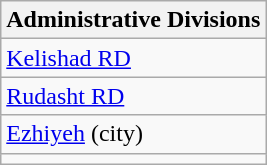<table class="wikitable">
<tr>
<th>Administrative Divisions</th>
</tr>
<tr>
<td><a href='#'>Kelishad RD</a></td>
</tr>
<tr>
<td><a href='#'>Rudasht RD</a></td>
</tr>
<tr>
<td><a href='#'>Ezhiyeh</a> (city)</td>
</tr>
<tr>
<td colspan=1></td>
</tr>
</table>
